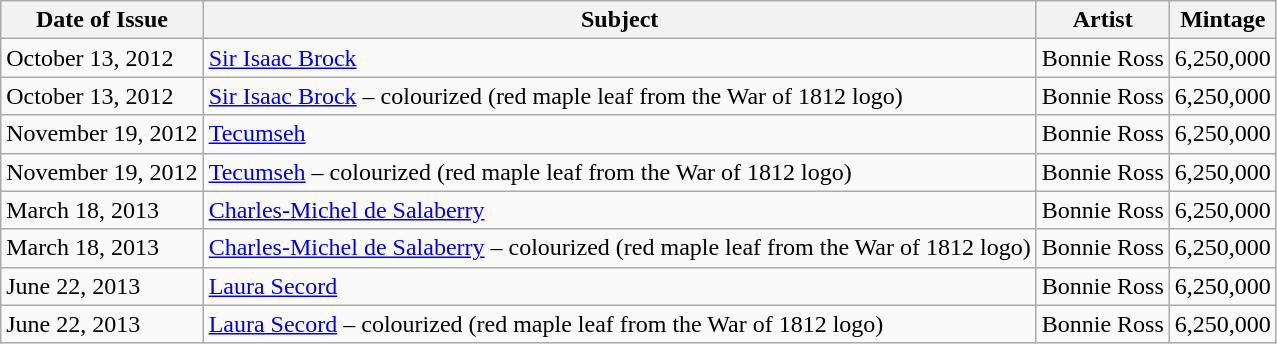<table class="wikitable">
<tr>
<th>Date of Issue</th>
<th>Subject</th>
<th>Artist</th>
<th>Mintage</th>
</tr>
<tr>
<td>October 13, 2012</td>
<td><a href='#'>Sir Isaac Brock</a></td>
<td>Bonnie Ross</td>
<td>6,250,000</td>
</tr>
<tr>
<td>October 13, 2012</td>
<td><a href='#'>Sir Isaac Brock</a> – colourized (red maple leaf from the War of 1812 logo)</td>
<td>Bonnie Ross</td>
<td>6,250,000</td>
</tr>
<tr>
<td>November 19, 2012</td>
<td><a href='#'>Tecumseh</a></td>
<td>Bonnie Ross</td>
<td>6,250,000</td>
</tr>
<tr>
<td>November 19, 2012</td>
<td><a href='#'>Tecumseh</a> – colourized (red maple leaf from the War of 1812 logo)</td>
<td>Bonnie Ross</td>
<td>6,250,000</td>
</tr>
<tr>
<td>March 18, 2013</td>
<td><a href='#'>Charles-Michel de Salaberry</a></td>
<td>Bonnie Ross</td>
<td>6,250,000</td>
</tr>
<tr>
<td>March 18, 2013</td>
<td><a href='#'>Charles-Michel de Salaberry</a> – colourized (red maple leaf from the War of 1812 logo)</td>
<td>Bonnie Ross</td>
<td>6,250,000</td>
</tr>
<tr>
<td>June 22, 2013</td>
<td><a href='#'>Laura Secord</a></td>
<td>Bonnie Ross</td>
<td>6,250,000</td>
</tr>
<tr>
<td>June 22, 2013</td>
<td><a href='#'>Laura Secord</a> – colourized (red maple leaf from the War of 1812 logo)</td>
<td>Bonnie Ross</td>
<td>6,250,000</td>
</tr>
</table>
